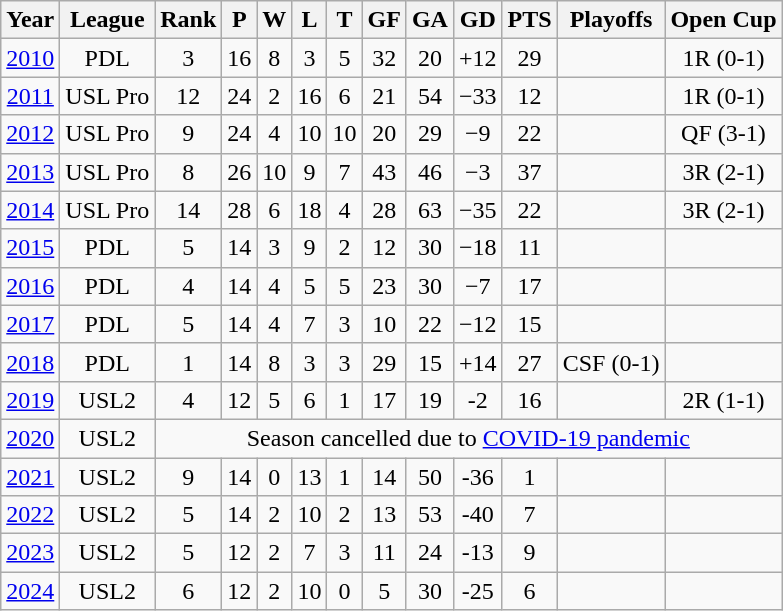<table class="wikitable sortable" style="text-align:center">
<tr>
<th>Year</th>
<th>League</th>
<th>Rank</th>
<th>P</th>
<th>W</th>
<th>L</th>
<th>T</th>
<th>GF</th>
<th>GA</th>
<th>GD</th>
<th>PTS</th>
<th>Playoffs</th>
<th>Open Cup</th>
</tr>
<tr>
<td><a href='#'>2010</a></td>
<td>PDL</td>
<td>3</td>
<td>16</td>
<td>8</td>
<td>3</td>
<td>5</td>
<td>32</td>
<td>20</td>
<td>+12</td>
<td>29</td>
<td></td>
<td>1R (0-1)</td>
</tr>
<tr>
<td><a href='#'>2011</a></td>
<td>USL Pro</td>
<td>12</td>
<td>24</td>
<td>2</td>
<td>16</td>
<td>6</td>
<td>21</td>
<td>54</td>
<td>−33</td>
<td>12</td>
<td></td>
<td>1R (0-1)</td>
</tr>
<tr>
<td><a href='#'>2012</a></td>
<td>USL Pro</td>
<td>9</td>
<td>24</td>
<td>4</td>
<td>10</td>
<td>10</td>
<td>20</td>
<td>29</td>
<td>−9</td>
<td>22</td>
<td></td>
<td>QF (3-1)</td>
</tr>
<tr>
<td><a href='#'>2013</a></td>
<td>USL Pro</td>
<td>8</td>
<td>26</td>
<td>10</td>
<td>9</td>
<td>7</td>
<td>43</td>
<td>46</td>
<td>−3</td>
<td>37</td>
<td></td>
<td>3R (2-1)</td>
</tr>
<tr>
<td><a href='#'>2014</a></td>
<td>USL Pro</td>
<td>14</td>
<td>28</td>
<td>6</td>
<td>18</td>
<td>4</td>
<td>28</td>
<td>63</td>
<td>−35</td>
<td>22</td>
<td></td>
<td>3R (2-1)</td>
</tr>
<tr>
<td><a href='#'>2015</a></td>
<td>PDL</td>
<td>5</td>
<td>14</td>
<td>3</td>
<td>9</td>
<td>2</td>
<td>12</td>
<td>30</td>
<td>−18</td>
<td>11</td>
<td></td>
<td></td>
</tr>
<tr>
<td><a href='#'>2016</a></td>
<td>PDL</td>
<td>4</td>
<td>14</td>
<td>4</td>
<td>5</td>
<td>5</td>
<td>23</td>
<td>30</td>
<td>−7</td>
<td>17</td>
<td></td>
<td></td>
</tr>
<tr>
<td><a href='#'>2017</a></td>
<td>PDL</td>
<td>5</td>
<td>14</td>
<td>4</td>
<td>7</td>
<td>3</td>
<td>10</td>
<td>22</td>
<td>−12</td>
<td>15</td>
<td></td>
<td></td>
</tr>
<tr>
<td><a href='#'>2018</a></td>
<td>PDL</td>
<td>1</td>
<td>14</td>
<td>8</td>
<td>3</td>
<td>3</td>
<td>29</td>
<td>15</td>
<td>+14</td>
<td>27</td>
<td>CSF (0-1)</td>
<td></td>
</tr>
<tr>
<td><a href='#'>2019</a></td>
<td>USL2</td>
<td>4</td>
<td>12</td>
<td>5</td>
<td>6</td>
<td>1</td>
<td>17</td>
<td>19</td>
<td>-2</td>
<td>16</td>
<td></td>
<td>2R (1-1)</td>
</tr>
<tr>
<td><a href='#'>2020</a></td>
<td>USL2</td>
<td colspan=12 align=center>Season cancelled due to <a href='#'>COVID-19 pandemic</a></td>
</tr>
<tr>
<td><a href='#'>2021</a></td>
<td>USL2</td>
<td>9</td>
<td>14</td>
<td>0</td>
<td>13</td>
<td>1</td>
<td>14</td>
<td>50</td>
<td>-36</td>
<td>1</td>
<td></td>
<td></td>
</tr>
<tr>
<td><a href='#'>2022</a></td>
<td>USL2</td>
<td>5</td>
<td>14</td>
<td>2</td>
<td>10</td>
<td>2</td>
<td>13</td>
<td>53</td>
<td>-40</td>
<td>7</td>
<td></td>
<td></td>
</tr>
<tr>
<td><a href='#'>2023</a></td>
<td>USL2</td>
<td>5</td>
<td>12</td>
<td>2</td>
<td>7</td>
<td>3</td>
<td>11</td>
<td>24</td>
<td>-13</td>
<td>9</td>
<td></td>
<td></td>
</tr>
<tr>
<td><a href='#'>2024</a></td>
<td>USL2</td>
<td>6</td>
<td>12</td>
<td>2</td>
<td>10</td>
<td>0</td>
<td>5</td>
<td>30</td>
<td>-25</td>
<td>6</td>
<td></td>
<td></td>
</tr>
</table>
